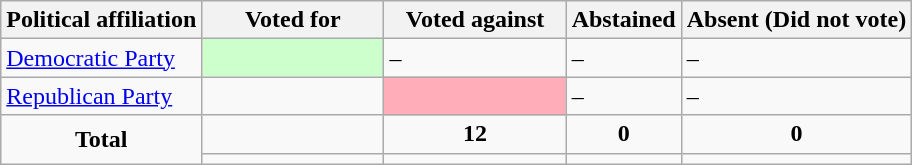<table class="wikitable">
<tr>
<th>Political affiliation</th>
<th style="width:20%;">Voted for</th>
<th style="width:20%;">Voted against</th>
<th>Abstained</th>
<th>Absent (Did not vote)</th>
</tr>
<tr>
<td> <a href='#'>Democratic Party</a></td>
<td style="background-color:#CCFFCC;"></td>
<td>–</td>
<td>–</td>
<td>–</td>
</tr>
<tr>
<td> <a href='#'>Republican Party</a></td>
<td></td>
<td style="background-color:#FFAEB9;"></td>
<td>–</td>
<td>–</td>
</tr>
<tr>
<td style="text-align:center;" rowspan="2"><strong>Total </strong></td>
<td></td>
<td style="text-align:center;"><strong>12</strong></td>
<td style="text-align:center;"><strong>0</strong></td>
<td style="text-align:center;"><strong>0</strong></td>
</tr>
<tr>
<td style="text-align:center;"></td>
<td style="text-align:center;"></td>
<td style="text-align:center;"></td>
<td style="text-align:center;"></td>
</tr>
</table>
